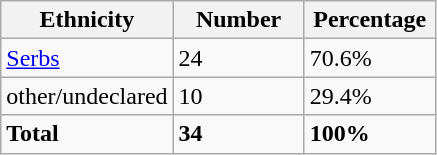<table class="wikitable">
<tr>
<th width="100px">Ethnicity</th>
<th width="80px">Number</th>
<th width="80px">Percentage</th>
</tr>
<tr>
<td><a href='#'>Serbs</a></td>
<td>24</td>
<td>70.6%</td>
</tr>
<tr>
<td>other/undeclared</td>
<td>10</td>
<td>29.4%</td>
</tr>
<tr>
<td><strong>Total</strong></td>
<td><strong>34</strong></td>
<td><strong>100%</strong></td>
</tr>
</table>
